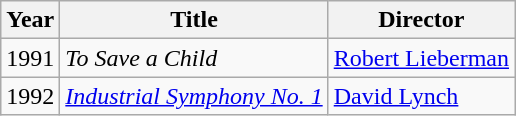<table class="wikitable">
<tr>
<th>Year</th>
<th>Title</th>
<th>Director</th>
</tr>
<tr>
<td>1991</td>
<td><em>To Save a Child</em></td>
<td><a href='#'>Robert Lieberman</a></td>
</tr>
<tr>
<td>1992</td>
<td><em><a href='#'>Industrial Symphony No. 1</a></em></td>
<td><a href='#'>David Lynch</a></td>
</tr>
</table>
